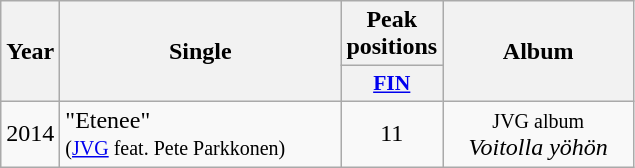<table class="wikitable">
<tr>
<th rowspan="2" style="text-align:center; width:10px;">Year</th>
<th rowspan="2" style="text-align:center; width:180px;">Single</th>
<th style="text-align:center; width:20px;">Peak positions</th>
<th rowspan="2" style="text-align:center; width:120px;">Album</th>
</tr>
<tr>
<th scope="col" style="width:3em;font-size:90%;"><a href='#'>FIN</a><br></th>
</tr>
<tr>
<td style="text-align:center;">2014</td>
<td>"Etenee" <br><small>(<a href='#'>JVG</a> feat. Pete Parkkonen)</small></td>
<td style="text-align:center;">11</td>
<td style="text-align:center;"><small>JVG album</small><br> <em>Voitolla yöhön</em></td>
</tr>
</table>
